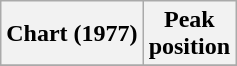<table class="wikitable plainrowheaders">
<tr>
<th scope="col">Chart (1977)</th>
<th scope="col">Peak<br>position</th>
</tr>
<tr>
</tr>
</table>
